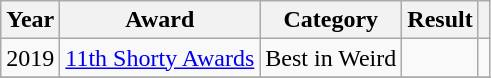<table class="wikitable sortable" style="text-align:center">
<tr>
<th>Year</th>
<th>Award</th>
<th>Category</th>
<th>Result</th>
<th class="unsortable"></th>
</tr>
<tr>
<td>2019</td>
<td><a href='#'>11th Shorty Awards</a></td>
<td>Best in Weird</td>
<td></td>
<td style="text-align:center;"></td>
</tr>
<tr valign="top">
</tr>
</table>
